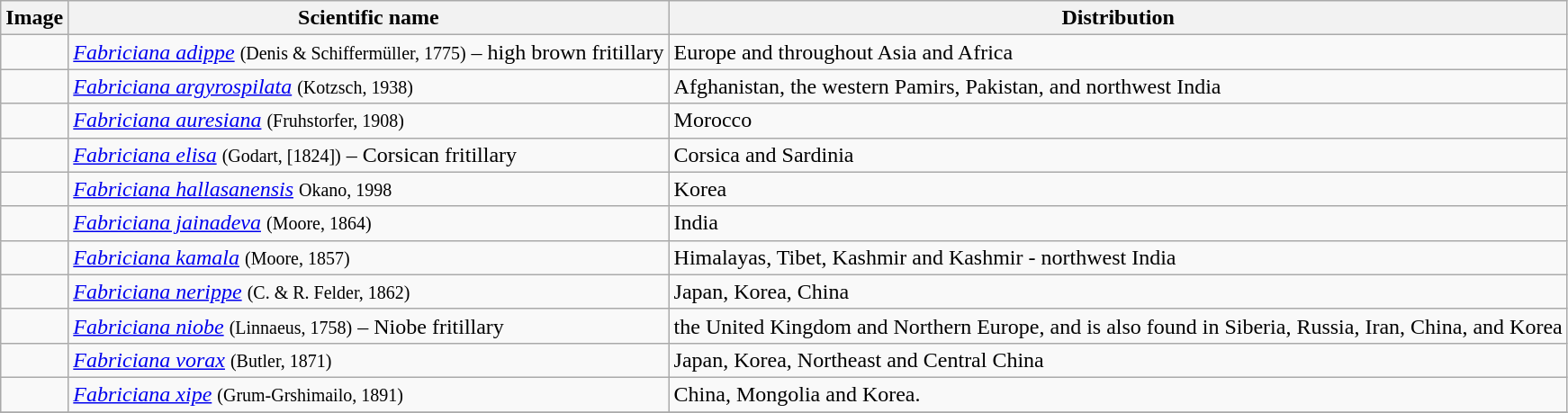<table class="wikitable ">
<tr>
<th>Image</th>
<th>Scientific name</th>
<th>Distribution</th>
</tr>
<tr>
<td></td>
<td><em><a href='#'>Fabriciana adippe</a></em> <small>(Denis & Schiffermüller, 1775)</small> – high brown fritillary</td>
<td>Europe and throughout Asia and Africa</td>
</tr>
<tr>
<td></td>
<td><em><a href='#'>Fabriciana argyrospilata</a></em> <small>(Kotzsch, 1938)</small></td>
<td>Afghanistan, the western Pamirs, Pakistan, and northwest India</td>
</tr>
<tr>
<td></td>
<td><em><a href='#'>Fabriciana auresiana</a></em> <small>(Fruhstorfer, 1908)</small></td>
<td>Morocco</td>
</tr>
<tr>
<td></td>
<td><em><a href='#'>Fabriciana elisa</a></em> <small>(Godart, [1824])</small> – Corsican fritillary</td>
<td>Corsica and Sardinia</td>
</tr>
<tr>
<td></td>
<td><em><a href='#'>Fabriciana hallasanensis</a></em> <small>Okano, 1998</small></td>
<td>Korea</td>
</tr>
<tr>
<td></td>
<td><em><a href='#'>Fabriciana jainadeva</a></em> <small>(Moore, 1864)</small></td>
<td>India</td>
</tr>
<tr>
<td></td>
<td><em><a href='#'>Fabriciana kamala</a></em> <small>(Moore, 1857)</small></td>
<td>Himalayas, Tibet, Kashmir and Kashmir - northwest India</td>
</tr>
<tr>
<td></td>
<td><em><a href='#'>Fabriciana nerippe</a></em> <small>(C. & R. Felder, 1862)</small></td>
<td>Japan, Korea, China</td>
</tr>
<tr>
<td></td>
<td><em><a href='#'>Fabriciana niobe</a></em> <small>(Linnaeus, 1758)</small> – Niobe fritillary</td>
<td>the United Kingdom and Northern Europe, and is also found in Siberia, Russia, Iran, China, and Korea</td>
</tr>
<tr>
<td></td>
<td><em><a href='#'>Fabriciana vorax</a></em> <small>(Butler, 1871)</small></td>
<td>Japan, Korea, Northeast and Central China</td>
</tr>
<tr>
<td></td>
<td><em><a href='#'>Fabriciana xipe</a></em> <small>(Grum-Grshimailo, 1891)</small></td>
<td>China, Mongolia and Korea.</td>
</tr>
<tr>
</tr>
</table>
